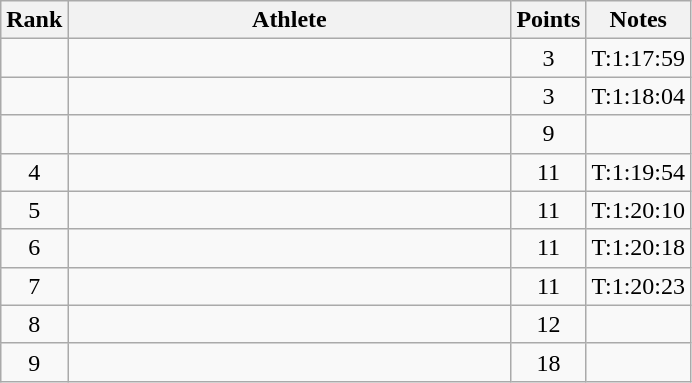<table class="wikitable" style="text-align:center">
<tr>
<th>Rank</th>
<th Style="width:18em">Athlete</th>
<th>Points</th>
<th>Notes</th>
</tr>
<tr>
<td></td>
<td style="text-align:left"></td>
<td>3</td>
<td>T:1:17:59</td>
</tr>
<tr>
<td></td>
<td style="text-align:left"></td>
<td>3</td>
<td>T:1:18:04</td>
</tr>
<tr>
<td></td>
<td style="text-align:left"></td>
<td>9</td>
<td></td>
</tr>
<tr>
<td>4</td>
<td style="text-align:left"></td>
<td>11</td>
<td>T:1:19:54</td>
</tr>
<tr>
<td>5</td>
<td style="text-align:left"></td>
<td>11</td>
<td>T:1:20:10</td>
</tr>
<tr>
<td>6</td>
<td style="text-align:left"></td>
<td>11</td>
<td>T:1:20:18</td>
</tr>
<tr>
<td>7</td>
<td style="text-align:left"></td>
<td>11</td>
<td>T:1:20:23</td>
</tr>
<tr>
<td>8</td>
<td style="text-align:left"></td>
<td>12</td>
<td></td>
</tr>
<tr>
<td>9</td>
<td style="text-align:left"></td>
<td>18</td>
<td></td>
</tr>
</table>
